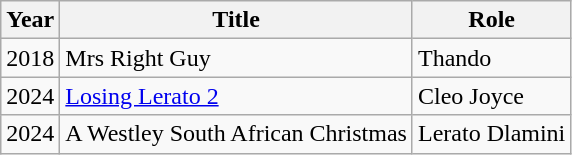<table class="wikitable">
<tr>
<th>Year</th>
<th>Title</th>
<th>Role</th>
</tr>
<tr>
<td>2018</td>
<td>Mrs Right Guy</td>
<td>Thando</td>
</tr>
<tr>
<td>2024</td>
<td><a href='#'>Losing Lerato 2</a></td>
<td>Cleo Joyce</td>
</tr>
<tr>
<td>2024</td>
<td>A Westley South African Christmas</td>
<td>Lerato Dlamini</td>
</tr>
</table>
